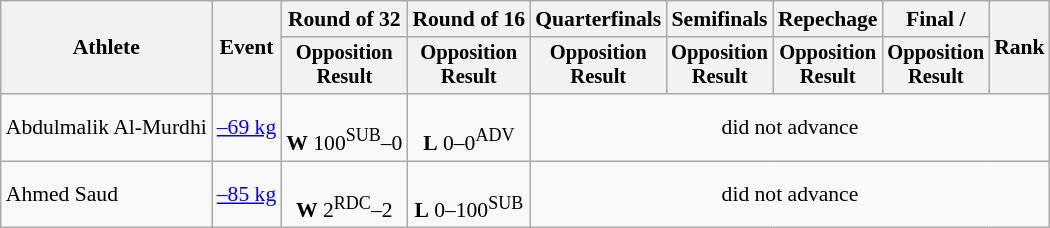<table class=wikitable style=font-size:90%;text-align:center>
<tr>
<th rowspan="2">Athlete</th>
<th rowspan="2">Event</th>
<th>Round of 32</th>
<th>Round of 16</th>
<th>Quarterfinals</th>
<th>Semifinals</th>
<th>Repechage</th>
<th>Final / </th>
<th rowspan=2>Rank</th>
</tr>
<tr style="font-size:95%">
<th>Opposition<br>Result</th>
<th>Opposition<br>Result</th>
<th>Opposition<br>Result</th>
<th>Opposition<br>Result</th>
<th>Opposition<br>Result</th>
<th>Opposition<br>Result</th>
</tr>
<tr>
<td align=left>Abdulmalik Al-Murdhi</td>
<td align=left><a href='#'>–69 kg</a></td>
<td><br><strong>W</strong> 100<sup>SUB</sup>–0</td>
<td><br><strong>L</strong> 0–0<sup>ADV</sup></td>
<td colspan=5>did not advance</td>
</tr>
<tr>
<td align=left>Ahmed Saud</td>
<td align=left><a href='#'>–85 kg</a></td>
<td><br><strong>W</strong> 2<sup>RDC</sup>–2</td>
<td><br><strong>L</strong> 0–100<sup>SUB</sup></td>
<td colspan=5>did not advance</td>
</tr>
</table>
